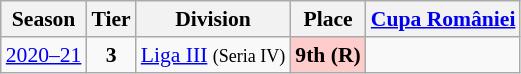<table class="wikitable" style="text-align:center; font-size:90%">
<tr>
<th>Season</th>
<th>Tier</th>
<th>Division</th>
<th>Place</th>
<th><a href='#'>Cupa României</a></th>
</tr>
<tr>
<td><a href='#'>2020–21</a></td>
<td><strong>3</strong></td>
<td><a href='#'>Liga III</a> <small>(Seria IV)</small></td>
<td align=center bgcolor=#FFCCCC><strong>9th (R)</strong></td>
<td></td>
</tr>
</table>
